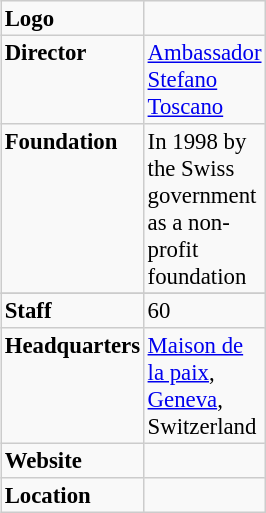<table width="150px" align="right" border="1" cellpadding="2" cellspacing="0" style="margin: 0em 0em 1em 1em; background:#f9f9f9; border: 1px #cccccc solid; border-collapse: collapse; font-size: 95%;">
<tr valign="top">
<td><strong>Logo</strong></td>
<td></td>
</tr>
<tr valign="top">
<td><strong>Director</strong></td>
<td><a href='#'>Ambassador</a> <a href='#'>Stefano Toscano</a></td>
</tr>
<tr valign="top">
<td><strong>Foundation</strong></td>
<td>In 1998 by the Swiss government as a non-profit foundation</td>
</tr>
<tr valign="top">
</tr>
<tr valign="top">
<td><strong>Staff</strong></td>
<td>60</td>
</tr>
<tr valign="top">
<td><strong>Headquarters</strong></td>
<td><a href='#'>Maison de la paix</a>,<br><a href='#'>Geneva</a>,<br>Switzerland</td>
</tr>
<tr valign="top">
<td><strong>Website</strong></td>
<td> </td>
</tr>
<tr valign="top">
<td><strong>Location</strong></td>
<td></td>
</tr>
</table>
